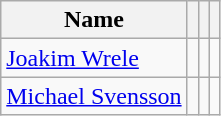<table class="wikitable">
<tr>
<th>Name</th>
<th></th>
<th></th>
<th></th>
</tr>
<tr>
<td> <a href='#'>Joakim Wrele</a></td>
<td></td>
<td></td>
<td></td>
</tr>
<tr>
<td> <a href='#'>Michael Svensson</a></td>
<td></td>
<td></td>
<td></td>
</tr>
</table>
